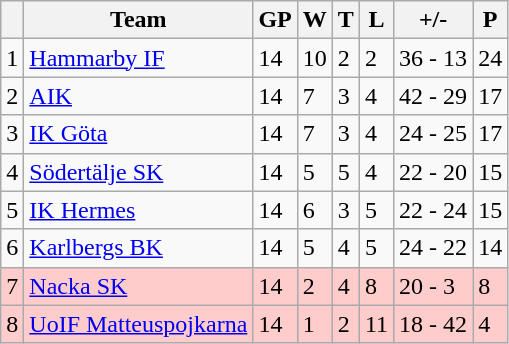<table class="wikitable">
<tr>
<th></th>
<th>Team</th>
<th>GP</th>
<th>W</th>
<th>T</th>
<th>L</th>
<th>+/-</th>
<th>P</th>
</tr>
<tr>
<td>1</td>
<td><a href='#'>Hammarby IF</a></td>
<td>14</td>
<td>10</td>
<td>2</td>
<td>2</td>
<td>36 - 13</td>
<td>24</td>
</tr>
<tr>
<td>2</td>
<td><a href='#'>AIK</a></td>
<td>14</td>
<td>7</td>
<td>3</td>
<td>4</td>
<td>42 - 29</td>
<td>17</td>
</tr>
<tr>
<td>3</td>
<td><a href='#'>IK Göta</a></td>
<td>14</td>
<td>7</td>
<td>3</td>
<td>4</td>
<td>24 - 25</td>
<td>17</td>
</tr>
<tr>
<td>4</td>
<td><a href='#'>Södertälje SK</a></td>
<td>14</td>
<td>5</td>
<td>5</td>
<td>4</td>
<td>22 - 20</td>
<td>15</td>
</tr>
<tr>
<td>5</td>
<td><a href='#'>IK Hermes</a></td>
<td>14</td>
<td>6</td>
<td>3</td>
<td>5</td>
<td>22 - 24</td>
<td>15</td>
</tr>
<tr>
<td>6</td>
<td><a href='#'>Karlbergs BK</a></td>
<td>14</td>
<td>5</td>
<td>4</td>
<td>5</td>
<td>24 - 22</td>
<td>14</td>
</tr>
<tr align="left" style="background:#ffcccc;">
<td>7</td>
<td><a href='#'>Nacka SK</a></td>
<td>14</td>
<td>2</td>
<td>4</td>
<td>8</td>
<td>20 - 3</td>
<td>8</td>
</tr>
<tr align="left" style="background:#ffcccc;">
<td>8</td>
<td><a href='#'>UoIF Matteuspojkarna</a></td>
<td>14</td>
<td>1</td>
<td>2</td>
<td>11</td>
<td>18 - 42</td>
<td>4</td>
</tr>
</table>
